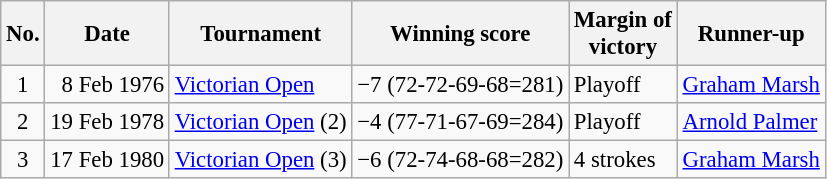<table class="wikitable" style="font-size:95%;">
<tr>
<th>No.</th>
<th>Date</th>
<th>Tournament</th>
<th>Winning score</th>
<th>Margin of<br>victory</th>
<th>Runner-up</th>
</tr>
<tr>
<td align=center>1</td>
<td align=right>8 Feb 1976</td>
<td><a href='#'>Victorian Open</a></td>
<td>−7 (72-72-69-68=281)</td>
<td>Playoff</td>
<td> <a href='#'>Graham Marsh</a></td>
</tr>
<tr>
<td align=center>2</td>
<td align=right>19 Feb 1978</td>
<td><a href='#'>Victorian Open</a> (2)</td>
<td>−4 (77-71-67-69=284)</td>
<td>Playoff</td>
<td> <a href='#'>Arnold Palmer</a></td>
</tr>
<tr>
<td align=center>3</td>
<td align=right>17 Feb 1980</td>
<td><a href='#'>Victorian Open</a> (3)</td>
<td>−6 (72-74-68-68=282)</td>
<td>4 strokes</td>
<td> <a href='#'>Graham Marsh</a></td>
</tr>
</table>
